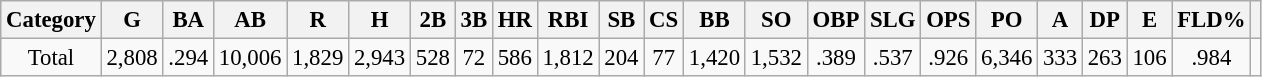<table class="wikitable"  style="font-size: 95%; text-align:center;">
<tr>
<th>Category</th>
<th>G</th>
<th>BA</th>
<th>AB</th>
<th>R</th>
<th>H</th>
<th>2B</th>
<th>3B</th>
<th>HR</th>
<th>RBI</th>
<th>SB</th>
<th>CS</th>
<th>BB</th>
<th>SO</th>
<th>OBP</th>
<th>SLG</th>
<th>OPS</th>
<th>PO</th>
<th>A</th>
<th>DP</th>
<th>E</th>
<th>FLD%</th>
<th></th>
</tr>
<tr>
<td>Total</td>
<td>2,808</td>
<td>.294</td>
<td>10,006</td>
<td>1,829</td>
<td>2,943</td>
<td>528</td>
<td>72</td>
<td>586</td>
<td>1,812</td>
<td>204</td>
<td>77</td>
<td>1,420</td>
<td>1,532</td>
<td>.389</td>
<td>.537</td>
<td>.926</td>
<td>6,346</td>
<td>333</td>
<td>263</td>
<td>106</td>
<td>.984</td>
<td></td>
</tr>
</table>
